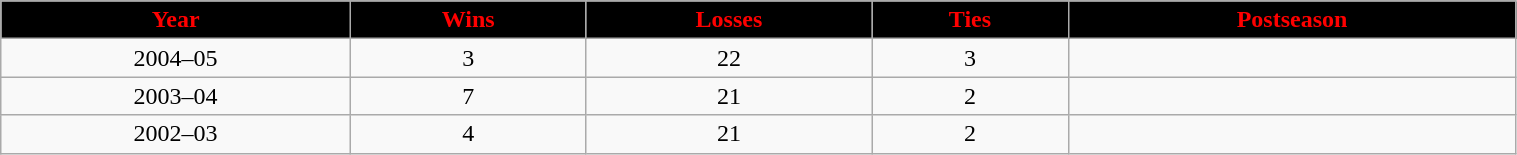<table class="wikitable" style="width:80%;">
<tr style="text-align:center; background:black; color:red;">
<td><strong>Year</strong></td>
<td><strong>Wins</strong></td>
<td><strong>Losses</strong></td>
<td><strong>Ties</strong></td>
<td><strong>Postseason</strong></td>
</tr>
<tr style="text-align:center;" bgcolor="">
<td>2004–05</td>
<td>3</td>
<td>22</td>
<td>3</td>
<td></td>
</tr>
<tr style="text-align:center;" bgcolor="">
<td>2003–04</td>
<td>7</td>
<td>21</td>
<td>2</td>
<td></td>
</tr>
<tr style="text-align:center;" bgcolor="">
<td>2002–03</td>
<td>4</td>
<td>21</td>
<td>2</td>
<td></td>
</tr>
</table>
